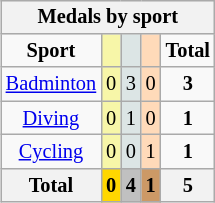<table class=wikitable style="font-size:85%; float:right">
<tr bgcolor=efefef>
<th colspan=7><strong>Medals by sport</strong></th>
</tr>
<tr align=center>
<td><strong>Sport</strong></td>
<td bgcolor=f7f6a8></td>
<td bgcolor=dce5e5></td>
<td bgcolor=ffdab9></td>
<td><strong>Total</strong></td>
</tr>
<tr align=center>
<td><a href='#'>Badminton</a></td>
<td style="background:#F7F6A8;">0</td>
<td style="background:#DCE5E5;">3</td>
<td style="background:#FFDAB9;">0</td>
<td><strong>3</strong></td>
</tr>
<tr align=center>
<td><a href='#'>Diving</a></td>
<td style="background:#F7F6A8;">0</td>
<td style="background:#DCE5E5;">1</td>
<td style="background:#FFDAB9;">0</td>
<td><strong>1</strong></td>
</tr>
<tr align=center>
<td><a href='#'>Cycling</a></td>
<td style="background:#F7F6A8;">0</td>
<td style="background:#DCE5E5;">0</td>
<td style="background:#FFDAB9;">1</td>
<td><strong>1</strong></td>
</tr>
<tr align=center>
<th>Total</th>
<th style="background:gold;">0</th>
<th style="background:silver;">4</th>
<th style="background:#c96;">1</th>
<th>5</th>
</tr>
</table>
